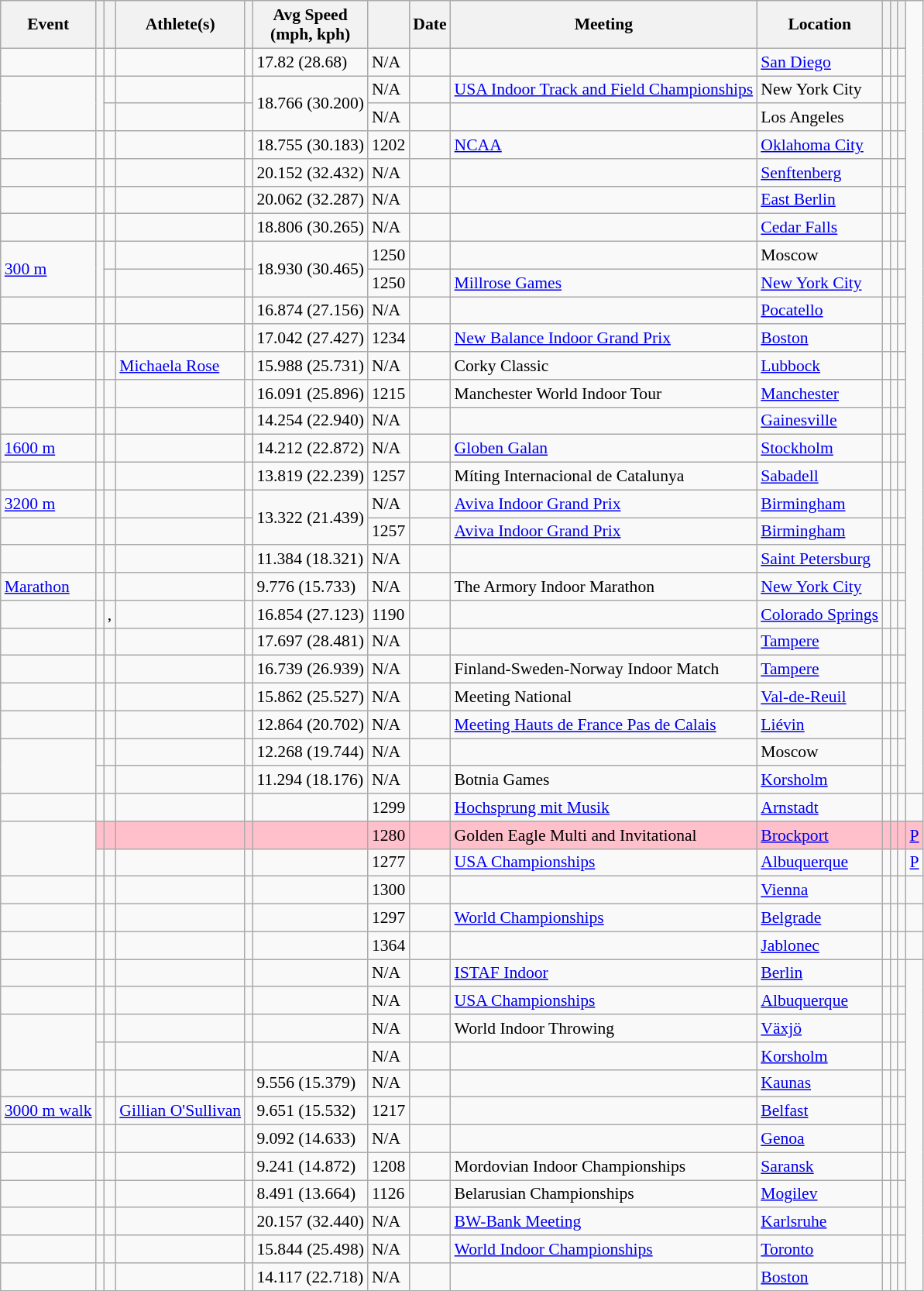<table class="wikitable sortable plainrowheaders" style="font-size:90%;">
<tr>
<th>Event</th>
<th></th>
<th class="unsortable"></th>
<th>Athlete(s)</th>
<th></th>
<th>Avg Speed<br>(mph, kph)</th>
<th></th>
<th>Date</th>
<th>Meeting</th>
<th>Location</th>
<th></th>
<th class="unsortable"></th>
<th class="unsortable"></th>
</tr>
<tr>
<td></td>
<td data-sort-value="1Secs00005.74"></td>
<td></td>
<td></td>
<td></td>
<td>17.82 (28.68)</td>
<td>N/A</td>
<td></td>
<td></td>
<td><a href='#'>San Diego</a></td>
<td></td>
<td></td>
<td></td>
</tr>
<tr>
<td rowspan=2></td>
<td rowspan=2 data-sort-value="1Secs00006.54"></td>
<td></td>
<td></td>
<td></td>
<td rowspan="2">18.766 (30.200)</td>
<td>N/A</td>
<td></td>
<td><a href='#'>USA Indoor Track and Field Championships</a></td>
<td>New York City</td>
<td></td>
<td></td>
<td></td>
</tr>
<tr>
<td></td>
<td></td>
<td></td>
<td>N/A</td>
<td></td>
<td></td>
<td>Los Angeles</td>
<td></td>
<td></td>
<td></td>
</tr>
<tr>
<td></td>
<td data-sort-value="1Secs00006.56"></td>
<td></td>
<td></td>
<td></td>
<td>18.755 (30.183)</td>
<td>1202</td>
<td></td>
<td><a href='#'>NCAA</a></td>
<td><a href='#'>Oklahoma City</a></td>
<td></td>
<td></td>
<td></td>
</tr>
<tr>
<td></td>
<td data-sort-value="1Secs00010.15"></td>
<td></td>
<td></td>
<td></td>
<td>20.152 (32.432)</td>
<td>N/A</td>
<td></td>
<td></td>
<td><a href='#'>Senftenberg</a></td>
<td></td>
<td></td>
<td></td>
</tr>
<tr>
<td></td>
<td data-sort-value="1Secs00011.15"></td>
<td></td>
<td></td>
<td></td>
<td>20.062 (32.287)</td>
<td>N/A</td>
<td></td>
<td></td>
<td><a href='#'>East Berlin</a></td>
<td></td>
<td></td>
<td></td>
</tr>
<tr>
<td></td>
<td data-sort-value="1Secs00032.63"></td>
<td></td>
<td></td>
<td></td>
<td>18.806 (30.265)</td>
<td>N/A</td>
<td></td>
<td></td>
<td><a href='#'>Cedar Falls</a></td>
<td></td>
<td></td>
<td></td>
</tr>
<tr>
<td rowspan=2><a href='#'>300 m</a></td>
<td rowspan=2></td>
<td></td>
<td></td>
<td></td>
<td rowspan="2">18.930 (30.465)</td>
<td>1250</td>
<td></td>
<td></td>
<td>Moscow</td>
<td></td>
<td></td>
<td></td>
</tr>
<tr>
<td></td>
<td></td>
<td></td>
<td>1250</td>
<td></td>
<td><a href='#'>Millrose Games</a></td>
<td><a href='#'>New York City</a></td>
<td></td>
<td></td>
<td></td>
</tr>
<tr>
<td></td>
<td data-sort-value="1Secs00060.61"></td>
<td></td>
<td></td>
<td></td>
<td>16.874 (27.156)</td>
<td>N/A</td>
<td></td>
<td></td>
<td><a href='#'>Pocatello</a></td>
<td></td>
<td></td>
<td></td>
</tr>
<tr>
<td></td>
<td data-sort-value="1Secs00065.63"></td>
<td></td>
<td></td>
<td></td>
<td>17.042 (27.427)</td>
<td>1234</td>
<td></td>
<td><a href='#'>New Balance Indoor Grand Prix</a></td>
<td><a href='#'>Boston</a></td>
<td></td>
<td></td>
<td></td>
</tr>
<tr>
<td></td>
<td data-sort-value="1Secs00076.76"></td>
<td></td>
<td><a href='#'>Michaela Rose</a></td>
<td></td>
<td>15.988 (25.731)</td>
<td>N/A</td>
<td></td>
<td>Corky Classic</td>
<td><a href='#'>Lubbock</a></td>
<td></td>
<td></td>
<td></td>
</tr>
<tr>
<td></td>
<td data-sort-value="1Secs00083.41"></td>
<td></td>
<td></td>
<td></td>
<td>16.091 (25.896)</td>
<td>1215</td>
<td></td>
<td>Manchester World Indoor Tour</td>
<td><a href='#'>Manchester</a></td>
<td></td>
<td></td>
<td></td>
</tr>
<tr>
<td></td>
<td data-sort-value="1Secs000143.5"></td>
<td></td>
<td></td>
<td></td>
<td>14.254 (22.940)</td>
<td>N/A</td>
<td></td>
<td></td>
<td><a href='#'>Gainesville</a></td>
<td></td>
<td></td>
<td></td>
</tr>
<tr>
<td><a href='#'>1600 m</a></td>
<td></td>
<td></td>
<td></td>
<td></td>
<td>14.212 (22.872)</td>
<td>N/A</td>
<td></td>
<td><a href='#'>Globen Galan</a></td>
<td><a href='#'>Stockholm</a></td>
<td></td>
<td></td>
<td></td>
</tr>
<tr>
<td></td>
<td data-sort-value="1Secs00323.75"></td>
<td></td>
<td></td>
<td></td>
<td>13.819 (22.239)</td>
<td>1257</td>
<td></td>
<td>Míting Internacional de Catalunya</td>
<td><a href='#'>Sabadell</a></td>
<td></td>
<td></td>
<td></td>
</tr>
<tr>
<td><a href='#'>3200 m</a></td>
<td></td>
<td></td>
<td></td>
<td></td>
<td rowspan="2">13.322 (21.439)</td>
<td>N/A</td>
<td></td>
<td><a href='#'>Aviva Indoor Grand Prix</a></td>
<td><a href='#'>Birmingham</a></td>
<td></td>
<td></td>
<td></td>
</tr>
<tr>
<td></td>
<td data-sort-value="1Secs00540.48"></td>
<td></td>
<td></td>
<td></td>
<td>1257</td>
<td></td>
<td><a href='#'>Aviva Indoor Grand Prix</a></td>
<td><a href='#'>Birmingham</a></td>
<td></td>
<td></td>
<td></td>
</tr>
<tr>
<td></td>
<td data-sort-value="1Secs01964.97"></td>
<td></td>
<td></td>
<td></td>
<td>11.384 (18.321)</td>
<td>N/A</td>
<td></td>
<td></td>
<td><a href='#'>Saint Petersburg</a></td>
<td></td>
<td></td>
<td></td>
</tr>
<tr>
<td><a href='#'>Marathon</a></td>
<td></td>
<td></td>
<td></td>
<td></td>
<td>9.776 (15.733)</td>
<td>N/A</td>
<td></td>
<td>The Armory Indoor Marathon</td>
<td><a href='#'>New York City</a></td>
<td></td>
<td></td>
<td></td>
</tr>
<tr>
<td></td>
<td data-sort-value="1Secs0007.30"><br></td>
<td>,</td>
<td></td>
<td></td>
<td>16.854 (27.123)</td>
<td>1190</td>
<td></td>
<td></td>
<td><a href='#'>Colorado Springs</a></td>
<td></td>
<td></td>
<td></td>
</tr>
<tr>
<td></td>
<td data-sort-value="1Secs00012.64"></td>
<td></td>
<td></td>
<td></td>
<td>17.697 (28.481)</td>
<td>N/A</td>
<td></td>
<td></td>
<td><a href='#'>Tampere</a></td>
<td></td>
<td></td>
<td></td>
</tr>
<tr>
<td></td>
<td data-sort-value="1Secs00040.09"></td>
<td></td>
<td></td>
<td></td>
<td>16.739 (26.939)</td>
<td>N/A</td>
<td></td>
<td>Finland-Sweden-Norway Indoor Match</td>
<td><a href='#'>Tampere</a></td>
<td></td>
<td><wbr></td>
<td></td>
</tr>
<tr>
<td></td>
<td data-sort-value="1Secs00056.41"></td>
<td></td>
<td></td>
<td></td>
<td>15.862 (25.527)</td>
<td>N/A</td>
<td></td>
<td>Meeting National</td>
<td><a href='#'>Val-de-Reuil</a></td>
<td></td>
<td><wbr></td>
<td></td>
</tr>
<tr>
<td></td>
<td data-sort-value="1Secs00365.29"></td>
<td></td>
<td></td>
<td></td>
<td>12.864 (20.702)</td>
<td>N/A</td>
<td></td>
<td><a href='#'>Meeting Hauts de France Pas de Calais</a></td>
<td><a href='#'>Liévin</a></td>
<td></td>
<td></td>
<td></td>
</tr>
<tr>
<td rowspan=2></td>
<td data-sort-value="1Secs00547.00"></td>
<td></td>
<td></td>
<td></td>
<td>12.268 (19.744)</td>
<td>N/A</td>
<td></td>
<td></td>
<td>Moscow</td>
<td></td>
<td></td>
<td></td>
</tr>
<tr>
<td data-sort-value="1Secs00594.20"></td>
<td></td>
<td></td>
<td></td>
<td>11.294 (18.176)</td>
<td>N/A</td>
<td></td>
<td>Botnia Games</td>
<td><a href='#'>Korsholm</a></td>
<td></td>
<td><wbr></td>
<td></td>
</tr>
<tr>
<td></td>
<td data-sort-value="2Mtrs000002.08"></td>
<td></td>
<td></td>
<td></td>
<td></td>
<td>1299</td>
<td></td>
<td><a href='#'>Hochsprung mit Musik</a></td>
<td><a href='#'>Arnstadt</a></td>
<td></td>
<td></td>
<td></td>
<td></td>
</tr>
<tr>
<td rowspan=2></td>
<td style="background:pink;" data-sort-value="2Mtrs000005.03"></td>
<td style="background:pink;"></td>
<td style="background:pink;"></td>
<td style="background:pink;"><br></td>
<td style="background:pink;"></td>
<td style="background:pink;">1280</td>
<td style="background:pink;"></td>
<td style="background:pink;">Golden Eagle Multi and Invitational</td>
<td style="background:pink;"><a href='#'>Brockport</a></td>
<td style="background:pink;"></td>
<td style="background:pink;"></td>
<td style="background:pink;"></td>
<td style="background:pink;"><a href='#'>P</a></td>
</tr>
<tr>
<td data-sort-value="2Mtrs000005.02"></td>
<td></td>
<td></td>
<td></td>
<td></td>
<td>1277</td>
<td></td>
<td><a href='#'>USA Championships</a></td>
<td><a href='#'>Albuquerque</a></td>
<td></td>
<td></td>
<td></td>
<td><a href='#'>P</a></td>
</tr>
<tr>
<td></td>
<td data-sort-value="2Mtrs000007.37"></td>
<td></td>
<td></td>
<td></td>
<td></td>
<td>1300</td>
<td></td>
<td></td>
<td><a href='#'>Vienna</a></td>
<td></td>
<td></td>
<td></td>
<td></td>
</tr>
<tr>
<td></td>
<td data-sort-value="2Mtrs000015.74"></td>
<td></td>
<td></td>
<td></td>
<td></td>
<td>1297</td>
<td></td>
<td><a href='#'>World Championships</a></td>
<td><a href='#'>Belgrade</a></td>
<td></td>
<td></td>
<td></td>
</tr>
<tr>
<td></td>
<td data-sort-value="2Mtrs000022.50"></td>
<td></td>
<td></td>
<td></td>
<td></td>
<td>1364</td>
<td></td>
<td></td>
<td><a href='#'>Jablonec</a></td>
<td></td>
<td></td>
<td></td>
<td></td>
</tr>
<tr>
<td></td>
<td></td>
<td></td>
<td></td>
<td></td>
<td></td>
<td>N/A</td>
<td></td>
<td><a href='#'>ISTAF Indoor</a></td>
<td><a href='#'>Berlin</a></td>
<td></td>
<td></td>
<td></td>
</tr>
<tr>
<td></td>
<td data-sort-value="2Mtrs000026.02"></td>
<td></td>
<td></td>
<td rowspan=1></td>
<td></td>
<td>N/A</td>
<td></td>
<td><a href='#'>USA Championships</a></td>
<td><a href='#'>Albuquerque</a></td>
<td></td>
<td></td>
<td></td>
</tr>
<tr>
<td rowspan=2></td>
<td data-sort-value="2Mtrs000057.75"></td>
<td></td>
<td></td>
<td></td>
<td></td>
<td>N/A</td>
<td></td>
<td>World Indoor Throwing</td>
<td><a href='#'>Växjö</a></td>
<td></td>
<td></td>
<td></td>
</tr>
<tr>
<td data-sort-value="2Mtrs000061.29"></td>
<td></td>
<td></td>
<td></td>
<td></td>
<td>N/A</td>
<td></td>
<td></td>
<td><a href='#'>Korsholm</a></td>
<td></td>
<td></td>
<td></td>
</tr>
<tr>
<td></td>
<td data-sort-value="1Secs00376.72"></td>
<td></td>
<td></td>
<td></td>
<td>9.556 (15.379)</td>
<td>N/A</td>
<td></td>
<td></td>
<td><a href='#'>Kaunas</a></td>
<td></td>
<td></td>
<td></td>
</tr>
<tr>
<td><a href='#'>3000 m walk</a></td>
<td></td>
<td></td>
<td><a href='#'>Gillian O'Sullivan</a></td>
<td></td>
<td>9.651 (15.532)</td>
<td>1217</td>
<td></td>
<td></td>
<td><a href='#'>Belfast</a></td>
<td></td>
<td></td>
<td></td>
</tr>
<tr>
<td></td>
<td data-sort-value="1Secs00791.88"></td>
<td></td>
<td></td>
<td></td>
<td>9.092 (14.633)</td>
<td>N/A</td>
<td></td>
<td></td>
<td><a href='#'>Genoa</a></td>
<td></td>
<td></td>
<td></td>
</tr>
<tr>
<td></td>
<td data-sort-value="1Secs01210.30"></td>
<td></td>
<td></td>
<td></td>
<td>9.241 (14.872)</td>
<td>1208</td>
<td></td>
<td>Mordovian Indoor Championships</td>
<td><a href='#'>Saransk</a></td>
<td></td>
<td></td>
<td></td>
</tr>
<tr>
<td></td>
<td data-sort-value="1Secs02634.63"></td>
<td></td>
<td></td>
<td></td>
<td>8.491 (13.664)</td>
<td>1126</td>
<td></td>
<td>Belarusian Championships</td>
<td><a href='#'>Mogilev</a></td>
<td></td>
<td></td>
<td></td>
</tr>
<tr>
<td></td>
<td data-sort-value="1Secs00044.39"></td>
<td></td>
<td></td>
<td></td>
<td>20.157 (32.440)</td>
<td>N/A</td>
<td></td>
<td><a href='#'>BW-Bank Meeting</a></td>
<td><a href='#'>Karlsruhe</a></td>
<td></td>
<td></td>
<td></td>
</tr>
<tr>
<td></td>
<td data-sort-value="1Secs00225.90"></td>
<td></td>
<td></td>
<td></td>
<td>15.844 (25.498)</td>
<td>N/A</td>
<td></td>
<td><a href='#'>World Indoor Championships</a></td>
<td><a href='#'>Toronto</a></td>
<td></td>
<td></td>
<td></td>
</tr>
<tr>
<td></td>
<td data-sort-value="1Secs00633.85"></td>
<td></td>
<td></td>
<td></td>
<td>14.117 (22.718)</td>
<td>N/A</td>
<td></td>
<td></td>
<td><a href='#'>Boston</a></td>
<td></td>
<td></td>
<td></td>
</tr>
</table>
